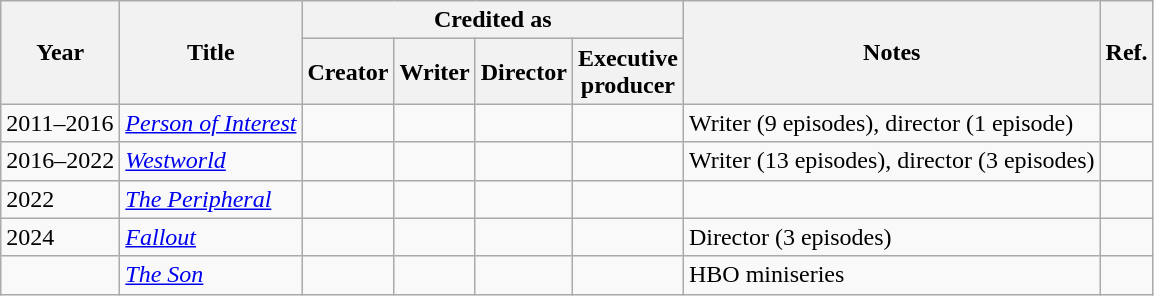<table class="wikitable">
<tr>
<th rowspan="2">Year</th>
<th rowspan="2">Title</th>
<th colspan="4">Credited as</th>
<th rowspan="2">Notes</th>
<th rowspan="2">Ref.</th>
</tr>
<tr>
<th>Creator</th>
<th>Writer</th>
<th>Director</th>
<th>Executive<br>producer</th>
</tr>
<tr>
<td>2011–2016</td>
<td><em><a href='#'>Person of Interest</a></em></td>
<td></td>
<td></td>
<td></td>
<td></td>
<td>Writer (9 episodes), director (1 episode)</td>
<td></td>
</tr>
<tr>
<td>2016–2022</td>
<td><em><a href='#'>Westworld</a></em></td>
<td></td>
<td></td>
<td></td>
<td></td>
<td>Writer (13 episodes), director (3 episodes)</td>
<td></td>
</tr>
<tr>
<td>2022</td>
<td><em><a href='#'>The Peripheral</a></em></td>
<td></td>
<td></td>
<td></td>
<td></td>
<td></td>
<td></td>
</tr>
<tr>
<td>2024</td>
<td><em><a href='#'>Fallout</a></em></td>
<td></td>
<td></td>
<td></td>
<td></td>
<td align="left">Director (3 episodes)</td>
<td></td>
</tr>
<tr>
<td></td>
<td><em><a href='#'>The Son</a></em></td>
<td></td>
<td></td>
<td></td>
<td></td>
<td>HBO miniseries</td>
<td></td>
</tr>
</table>
